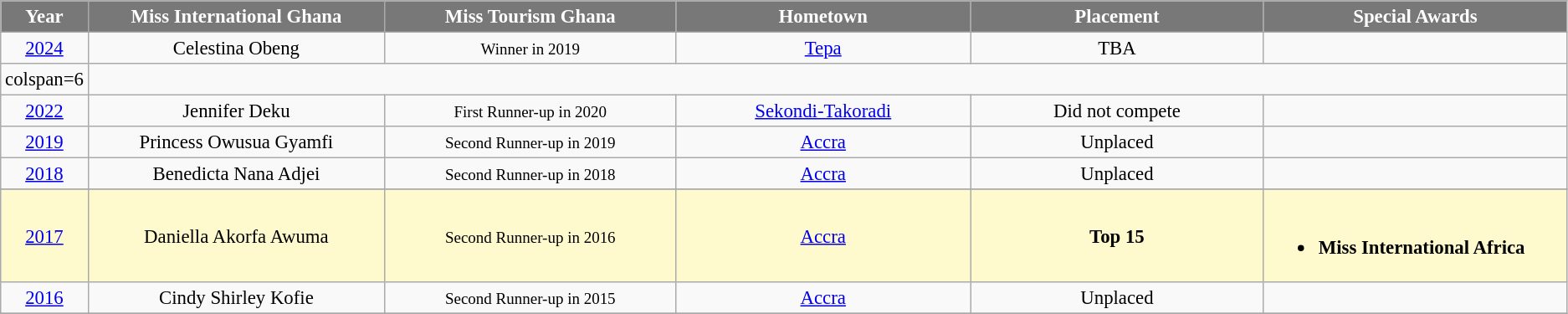<table class="wikitable sortable" style="font-size: 95%; text-align:center">
<tr>
<th width="60" style="background-color:#787878;color:#FFFFFF;">Year</th>
<th width="250" style="background-color:#787878;color:#FFFFFF;">Miss International Ghana</th>
<th width="250" style="background-color:#787878;color:#FFFFFF;">Miss Tourism Ghana</th>
<th width="250" style="background-color:#787878;color:#FFFFFF;">Hometown</th>
<th width="250" style="background-color:#787878;color:#FFFFFF;">Placement</th>
<th width="250" style="background-color:#787878;color:#FFFFFF;">Special Awards</th>
</tr>
<tr>
<td><a href='#'>2024</a></td>
<td>Celestina Obeng</td>
<td><small>Winner in 2019</small></td>
<td><a href='#'>Tepa</a></td>
<td>TBA</td>
<td></td>
</tr>
<tr>
<td>colspan=6 </td>
</tr>
<tr>
<td><a href='#'>2022</a></td>
<td>Jennifer Deku</td>
<td><small>First Runner-up in 2020</small></td>
<td><a href='#'>Sekondi-Takoradi</a></td>
<td>Did not compete</td>
<td></td>
</tr>
<tr>
<td><a href='#'>2019</a></td>
<td>Princess Owusua Gyamfi</td>
<td><small>Second Runner-up in 2019</small></td>
<td><a href='#'>Accra</a></td>
<td>Unplaced</td>
<td></td>
</tr>
<tr>
<td><a href='#'>2018</a></td>
<td>Benedicta Nana Adjei</td>
<td><small>Second Runner-up in 2018</small></td>
<td><a href='#'>Accra</a></td>
<td>Unplaced</td>
<td></td>
</tr>
<tr>
</tr>
<tr style="background-color:#FFFACD;">
<td><a href='#'>2017</a></td>
<td>Daniella Akorfa Awuma</td>
<td><small>Second Runner-up in 2016</small></td>
<td><a href='#'>Accra</a></td>
<td><strong>Top 15</strong></td>
<td align="left"><br><ul><li><strong>Miss International Africa</strong></li></ul></td>
</tr>
<tr>
<td><a href='#'>2016</a></td>
<td>Cindy Shirley Kofie</td>
<td><small>Second Runner-up in 2015</small></td>
<td><a href='#'>Accra</a></td>
<td>Unplaced</td>
<td></td>
</tr>
<tr>
</tr>
</table>
